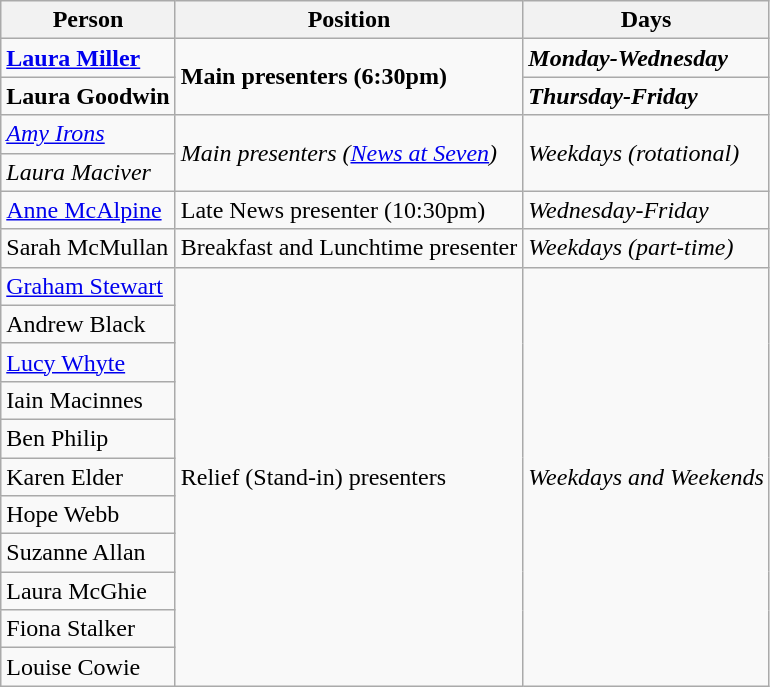<table class="wikitable">
<tr>
<th>Person</th>
<th>Position</th>
<th>Days</th>
</tr>
<tr>
<td><a href='#'><strong>Laura Miller</strong></a></td>
<td rowspan="2"><strong>Main presenters (6:30pm)</strong></td>
<td><strong><em>Monday-Wednesday</em></strong></td>
</tr>
<tr>
<td><strong>Laura Goodwin</strong></td>
<td><strong><em>Thursday-Friday</em></strong></td>
</tr>
<tr>
<td><a href='#'><em>Amy Irons</em></a></td>
<td rowspan="2"><em>Main presenters (<a href='#'>News at Seven</a>)</em></td>
<td rowspan="2"><em>Weekdays (rotational)</em></td>
</tr>
<tr>
<td><em>Laura Maciver</em></td>
</tr>
<tr>
<td><a href='#'>Anne McAlpine</a></td>
<td>Late News presenter (10:30pm)</td>
<td rowspan="1"><em>Wednesday-Friday</em></td>
</tr>
<tr>
<td>Sarah McMullan</td>
<td>Breakfast and Lunchtime presenter</td>
<td rowspan="1"><em>Weekdays (part-time)</em></td>
</tr>
<tr>
<td><a href='#'>Graham Stewart</a></td>
<td rowspan="11">Relief (Stand-in) presenters</td>
<td rowspan="11"><em>Weekdays and Weekends</em></td>
</tr>
<tr>
<td>Andrew Black</td>
</tr>
<tr>
<td><a href='#'>Lucy Whyte</a></td>
</tr>
<tr>
<td>Iain Macinnes</td>
</tr>
<tr>
<td>Ben Philip</td>
</tr>
<tr>
<td>Karen Elder</td>
</tr>
<tr>
<td>Hope Webb</td>
</tr>
<tr>
<td>Suzanne Allan</td>
</tr>
<tr>
<td>Laura McGhie</td>
</tr>
<tr>
<td>Fiona Stalker</td>
</tr>
<tr>
<td>Louise Cowie</td>
</tr>
</table>
